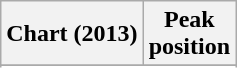<table class="wikitable plainrowheaders sortable">
<tr>
<th scope="col">Chart (2013)</th>
<th scope="col">Peak<br>position</th>
</tr>
<tr>
</tr>
<tr>
</tr>
<tr>
</tr>
<tr>
</tr>
</table>
